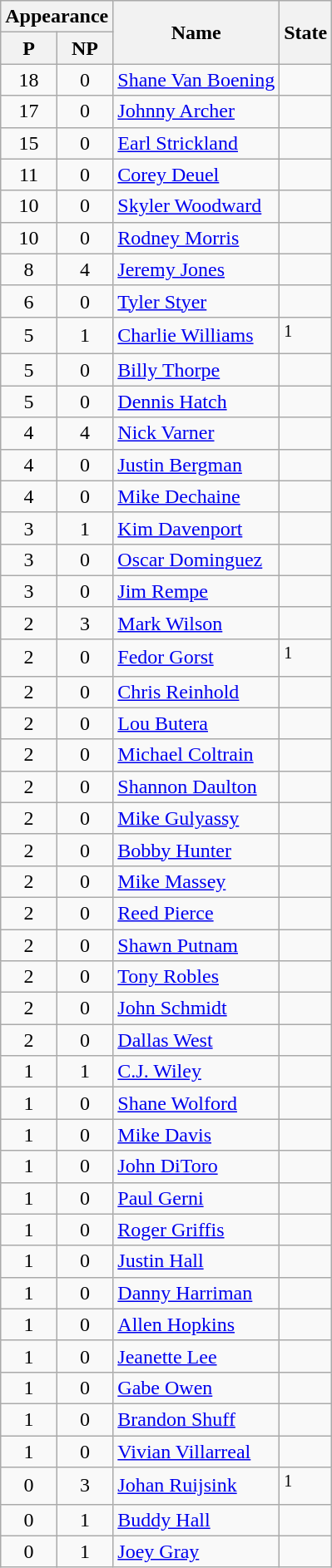<table class="wikitable">
<tr>
<th align = "center" colspan = "2">Appearance</th>
<th align = "left" rowspan = "2">Name</th>
<th align = "left" rowspan = "2">State</th>
</tr>
<tr>
<th width=25>P</th>
<th width=25>NP</th>
</tr>
<tr>
<td style="text-align:center;">18</td>
<td style="text-align:center;">0</td>
<td><a href='#'>Shane Van Boening</a></td>
<td></td>
</tr>
<tr>
<td style="text-align:center;">17</td>
<td style="text-align:center;">0</td>
<td><a href='#'>Johnny Archer</a></td>
<td></td>
</tr>
<tr>
<td style="text-align:center;">15</td>
<td style="text-align:center;">0</td>
<td><a href='#'>Earl Strickland</a></td>
<td></td>
</tr>
<tr>
<td style="text-align:center;">11</td>
<td style="text-align:center;">0</td>
<td><a href='#'>Corey Deuel</a></td>
<td></td>
</tr>
<tr>
<td style="text-align:center;">10</td>
<td style="text-align:center;">0</td>
<td><a href='#'>Skyler Woodward</a></td>
<td></td>
</tr>
<tr>
<td style="text-align:center;">10</td>
<td style="text-align:center;">0</td>
<td><a href='#'>Rodney Morris</a></td>
<td></td>
</tr>
<tr>
<td style="text-align:center;">8</td>
<td style="text-align:center;">4</td>
<td><a href='#'>Jeremy Jones</a></td>
<td></td>
</tr>
<tr>
<td style="text-align:center;">6</td>
<td style="text-align:center;">0</td>
<td><a href='#'>Tyler Styer</a></td>
<td></td>
</tr>
<tr>
<td style="text-align:center;">5</td>
<td style="text-align:center;">1</td>
<td><a href='#'>Charlie Williams</a></td>
<td><sup>1</sup></td>
</tr>
<tr>
<td style="text-align:center;">5</td>
<td style="text-align:center;">0</td>
<td><a href='#'>Billy Thorpe</a></td>
<td></td>
</tr>
<tr>
<td style="text-align:center;">5</td>
<td style="text-align:center;">0</td>
<td><a href='#'>Dennis Hatch</a></td>
<td></td>
</tr>
<tr>
<td style="text-align:center;">4</td>
<td style="text-align:center;">4</td>
<td><a href='#'>Nick Varner</a></td>
<td></td>
</tr>
<tr>
<td style="text-align:center;">4</td>
<td style="text-align:center;">0</td>
<td><a href='#'>Justin Bergman</a></td>
<td></td>
</tr>
<tr>
<td style="text-align:center;">4</td>
<td style="text-align:center;">0</td>
<td><a href='#'>Mike Dechaine</a></td>
<td></td>
</tr>
<tr>
<td style="text-align:center;">3</td>
<td style="text-align:center;">1</td>
<td><a href='#'>Kim Davenport</a></td>
<td></td>
</tr>
<tr>
<td style="text-align:center;">3</td>
<td style="text-align:center;">0</td>
<td><a href='#'>Oscar Dominguez</a></td>
<td></td>
</tr>
<tr>
<td style="text-align:center;">3</td>
<td style="text-align:center;">0</td>
<td><a href='#'>Jim Rempe</a></td>
<td></td>
</tr>
<tr>
<td style="text-align:center;">2</td>
<td style="text-align:center;">3</td>
<td><a href='#'>Mark Wilson</a></td>
<td></td>
</tr>
<tr>
<td style="text-align:center;">2</td>
<td style="text-align:center;">0</td>
<td><a href='#'>Fedor Gorst</a></td>
<td> <sup>1</sup></td>
</tr>
<tr>
<td style="text-align:center;">2</td>
<td style="text-align:center;">0</td>
<td><a href='#'>Chris Reinhold</a></td>
<td></td>
</tr>
<tr>
<td style="text-align:center;">2</td>
<td style="text-align:center;">0</td>
<td><a href='#'>Lou Butera</a></td>
<td></td>
</tr>
<tr>
<td style="text-align:center;">2</td>
<td style="text-align:center;">0</td>
<td><a href='#'>Michael Coltrain</a></td>
<td></td>
</tr>
<tr>
<td style="text-align:center;">2</td>
<td style="text-align:center;">0</td>
<td><a href='#'>Shannon Daulton</a></td>
<td></td>
</tr>
<tr>
<td style="text-align:center;">2</td>
<td style="text-align:center;">0</td>
<td><a href='#'>Mike Gulyassy</a></td>
<td></td>
</tr>
<tr>
<td style="text-align:center;">2</td>
<td style="text-align:center;">0</td>
<td><a href='#'>Bobby Hunter</a></td>
<td></td>
</tr>
<tr>
<td style="text-align:center;">2</td>
<td style="text-align:center;">0</td>
<td><a href='#'>Mike Massey</a></td>
<td></td>
</tr>
<tr>
<td style="text-align:center;">2</td>
<td style="text-align:center;">0</td>
<td><a href='#'>Reed Pierce</a></td>
<td></td>
</tr>
<tr>
<td style="text-align:center;">2</td>
<td style="text-align:center;">0</td>
<td><a href='#'>Shawn Putnam</a></td>
<td></td>
</tr>
<tr>
<td style="text-align:center;">2</td>
<td style="text-align:center;">0</td>
<td><a href='#'>Tony Robles</a></td>
<td></td>
</tr>
<tr>
<td style="text-align:center;">2</td>
<td style="text-align:center;">0</td>
<td><a href='#'>John Schmidt</a></td>
<td></td>
</tr>
<tr>
<td style="text-align:center;">2</td>
<td style="text-align:center;">0</td>
<td><a href='#'>Dallas West</a></td>
<td></td>
</tr>
<tr>
<td style="text-align:center;">1</td>
<td style="text-align:center;">1</td>
<td><a href='#'>C.J. Wiley</a></td>
<td></td>
</tr>
<tr>
<td style="text-align:center;">1</td>
<td style="text-align:center;">0</td>
<td><a href='#'>Shane Wolford</a></td>
<td></td>
</tr>
<tr>
<td style="text-align:center;">1</td>
<td style="text-align:center;">0</td>
<td><a href='#'>Mike Davis</a></td>
<td></td>
</tr>
<tr>
<td style="text-align:center;">1</td>
<td style="text-align:center;">0</td>
<td><a href='#'>John DiToro</a></td>
<td></td>
</tr>
<tr>
<td style="text-align:center;">1</td>
<td style="text-align:center;">0</td>
<td><a href='#'>Paul Gerni</a></td>
<td></td>
</tr>
<tr>
<td style="text-align:center;">1</td>
<td style="text-align:center;">0</td>
<td><a href='#'>Roger Griffis</a></td>
<td></td>
</tr>
<tr>
<td style="text-align:center;">1</td>
<td style="text-align:center;">0</td>
<td><a href='#'>Justin Hall</a></td>
<td></td>
</tr>
<tr>
<td style="text-align:center;">1</td>
<td style="text-align:center;">0</td>
<td><a href='#'>Danny Harriman</a></td>
<td></td>
</tr>
<tr>
<td style="text-align:center;">1</td>
<td style="text-align:center;">0</td>
<td><a href='#'>Allen Hopkins</a></td>
<td></td>
</tr>
<tr>
<td style="text-align:center;">1</td>
<td style="text-align:center;">0</td>
<td><a href='#'>Jeanette Lee</a></td>
<td></td>
</tr>
<tr>
<td style="text-align:center;">1</td>
<td style="text-align:center;">0</td>
<td><a href='#'>Gabe Owen</a></td>
<td></td>
</tr>
<tr>
<td style="text-align:center;">1</td>
<td style="text-align:center;">0</td>
<td><a href='#'>Brandon Shuff</a></td>
<td></td>
</tr>
<tr>
<td style="text-align:center;">1</td>
<td style="text-align:center;">0</td>
<td><a href='#'>Vivian Villarreal</a></td>
<td></td>
</tr>
<tr>
<td style="text-align:center;">0</td>
<td style="text-align:center;">3</td>
<td><a href='#'>Johan Ruijsink</a></td>
<td><sup>1</sup></td>
</tr>
<tr>
<td style="text-align:center;">0</td>
<td style="text-align:center;">1</td>
<td><a href='#'>Buddy Hall</a></td>
<td></td>
</tr>
<tr>
<td style="text-align:center;">0</td>
<td style="text-align:center;">1</td>
<td><a href='#'>Joey Gray</a></td>
<td></td>
</tr>
</table>
